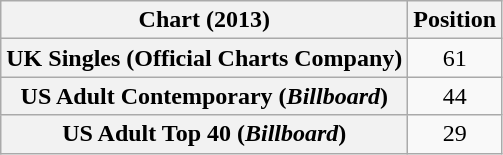<table class="wikitable plainrowheaders" style="text-align:center;">
<tr>
<th scope="col">Chart (2013)</th>
<th scope="col">Position</th>
</tr>
<tr>
<th scope="row">UK Singles (Official Charts Company)</th>
<td>61</td>
</tr>
<tr>
<th scope="row">US Adult Contemporary (<em>Billboard</em>)</th>
<td>44</td>
</tr>
<tr>
<th scope="row">US Adult Top 40 (<em>Billboard</em>)</th>
<td>29</td>
</tr>
</table>
